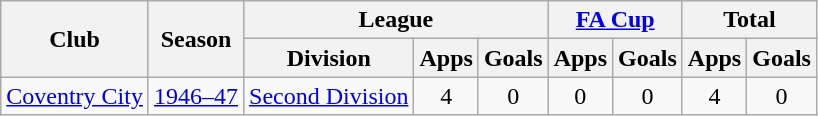<table class="wikitable" style="text-align:center">
<tr>
<th rowspan="2">Club</th>
<th rowspan="2">Season</th>
<th colspan="3">League</th>
<th colspan="2"><a href='#'>FA Cup</a></th>
<th colspan="2">Total</th>
</tr>
<tr>
<th>Division</th>
<th>Apps</th>
<th>Goals</th>
<th>Apps</th>
<th>Goals</th>
<th>Apps</th>
<th>Goals</th>
</tr>
<tr>
<td><a href='#'>Coventry City</a></td>
<td><a href='#'>1946–47</a></td>
<td><a href='#'>Second Division</a></td>
<td>4</td>
<td>0</td>
<td>0</td>
<td>0</td>
<td>4</td>
<td>0</td>
</tr>
</table>
